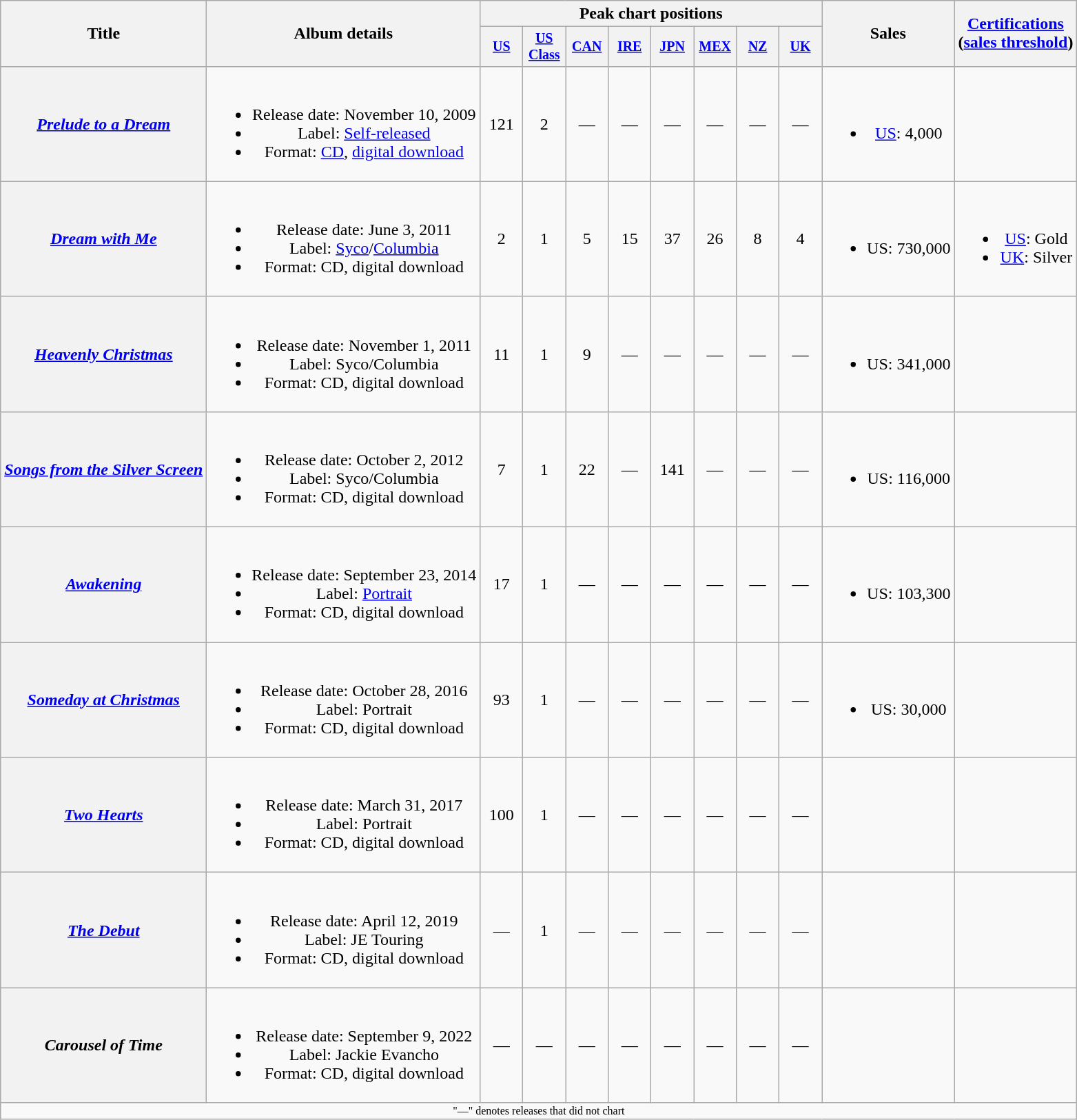<table class="wikitable plainrowheaders" style="text-align:center;">
<tr>
<th rowspan="2" style="width:12em;">Title</th>
<th rowspan="2" style="width:18m;">Album details</th>
<th colspan="8">Peak chart positions</th>
<th rowspan="2">Sales</th>
<th rowspan="2"><a href='#'>Certifications</a><br>(<a href='#'>sales threshold</a>)</th>
</tr>
<tr style="font-size:smaller;">
<th width="35"><a href='#'>US</a><br></th>
<th width="35"><a href='#'>US<br>Class</a><br></th>
<th width="35"><a href='#'>CAN</a><br></th>
<th width="35"><a href='#'>IRE</a><br></th>
<th width="35"><a href='#'>JPN</a><br></th>
<th width="35"><a href='#'>MEX</a><br></th>
<th width="35"><a href='#'>NZ</a><br></th>
<th width="35"><a href='#'>UK</a></th>
</tr>
<tr>
<th scope="row"><em><a href='#'>Prelude to a Dream</a></em></th>
<td><br><ul><li>Release date: November 10, 2009</li><li>Label: <a href='#'>Self-released</a></li><li>Format: <a href='#'>CD</a>, <a href='#'>digital download</a></li></ul></td>
<td>121</td>
<td>2</td>
<td>—</td>
<td>—</td>
<td>—</td>
<td>—</td>
<td>—</td>
<td>—</td>
<td><br><ul><li><a href='#'>US</a>: 4,000</li></ul></td>
<td></td>
</tr>
<tr>
<th scope="row"><em><a href='#'>Dream with Me</a></em></th>
<td><br><ul><li>Release date: June 3, 2011</li><li>Label: <a href='#'>Syco</a>/<a href='#'>Columbia</a></li><li>Format: CD, digital download</li></ul></td>
<td>2</td>
<td>1</td>
<td>5</td>
<td>15</td>
<td>37</td>
<td>26</td>
<td>8</td>
<td>4</td>
<td><br><ul><li>US: 730,000</li></ul></td>
<td><br><ul><li><a href='#'>US</a>: Gold</li><li><a href='#'>UK</a>: Silver</li></ul></td>
</tr>
<tr>
<th scope="row"><em><a href='#'>Heavenly Christmas</a></em></th>
<td><br><ul><li>Release date: November 1, 2011</li><li>Label: Syco/Columbia</li><li>Format: CD, digital download</li></ul></td>
<td>11</td>
<td>1</td>
<td>9</td>
<td>—</td>
<td>—</td>
<td>—</td>
<td>—</td>
<td>—</td>
<td><br><ul><li>US: 341,000</li></ul></td>
<td></td>
</tr>
<tr>
<th scope="row"><em><a href='#'>Songs from the Silver Screen</a></em></th>
<td><br><ul><li>Release date: October 2, 2012</li><li>Label: Syco/Columbia</li><li>Format: CD, digital download</li></ul></td>
<td>7</td>
<td>1</td>
<td>22</td>
<td>—</td>
<td>141</td>
<td>—</td>
<td>—</td>
<td>—</td>
<td><br><ul><li>US: 116,000</li></ul></td>
<td></td>
</tr>
<tr>
<th scope="row"><em><a href='#'>Awakening</a></em></th>
<td><br><ul><li>Release date: September 23, 2014</li><li>Label: <a href='#'>Portrait</a></li><li>Format: CD, digital download</li></ul></td>
<td>17</td>
<td>1</td>
<td>—</td>
<td>—</td>
<td>—</td>
<td>—</td>
<td>—</td>
<td>—</td>
<td><br><ul><li>US: 103,300</li></ul></td>
<td></td>
</tr>
<tr>
<th scope="row"><em><a href='#'>Someday at Christmas</a></em></th>
<td><br><ul><li>Release date: October 28, 2016</li><li>Label: Portrait</li><li>Format: CD, digital download</li></ul></td>
<td>93</td>
<td>1</td>
<td>—</td>
<td>—</td>
<td>—</td>
<td>—</td>
<td>—</td>
<td>—</td>
<td><br><ul><li>US: 30,000</li></ul></td>
<td></td>
</tr>
<tr>
<th scope="row"><em><a href='#'>Two Hearts</a></em></th>
<td><br><ul><li>Release date: March 31, 2017</li><li>Label: Portrait</li><li>Format: CD, digital download</li></ul></td>
<td>100</td>
<td>1</td>
<td>—</td>
<td>—</td>
<td>—</td>
<td>—</td>
<td>—</td>
<td>—</td>
<td></td>
<td></td>
</tr>
<tr>
<th scope="row"><em><a href='#'>The Debut</a></em></th>
<td><br><ul><li>Release date: April 12, 2019</li><li>Label: JE Touring</li><li>Format: CD, digital download</li></ul></td>
<td>—</td>
<td>1</td>
<td>—</td>
<td>—</td>
<td>—</td>
<td>—</td>
<td>—</td>
<td>—</td>
<td></td>
<td></td>
</tr>
<tr>
<th scope="row"><em>Carousel of Time</em></th>
<td><br><ul><li>Release date: September 9, 2022</li><li>Label: Jackie Evancho</li><li>Format: CD, digital download</li></ul></td>
<td>—</td>
<td>—</td>
<td>—</td>
<td>—</td>
<td>—</td>
<td>—</td>
<td>—</td>
<td>—</td>
<td></td>
<td></td>
</tr>
<tr>
<td colspan="12" style="font-size:8pt">"—" denotes releases that did not chart</td>
</tr>
</table>
